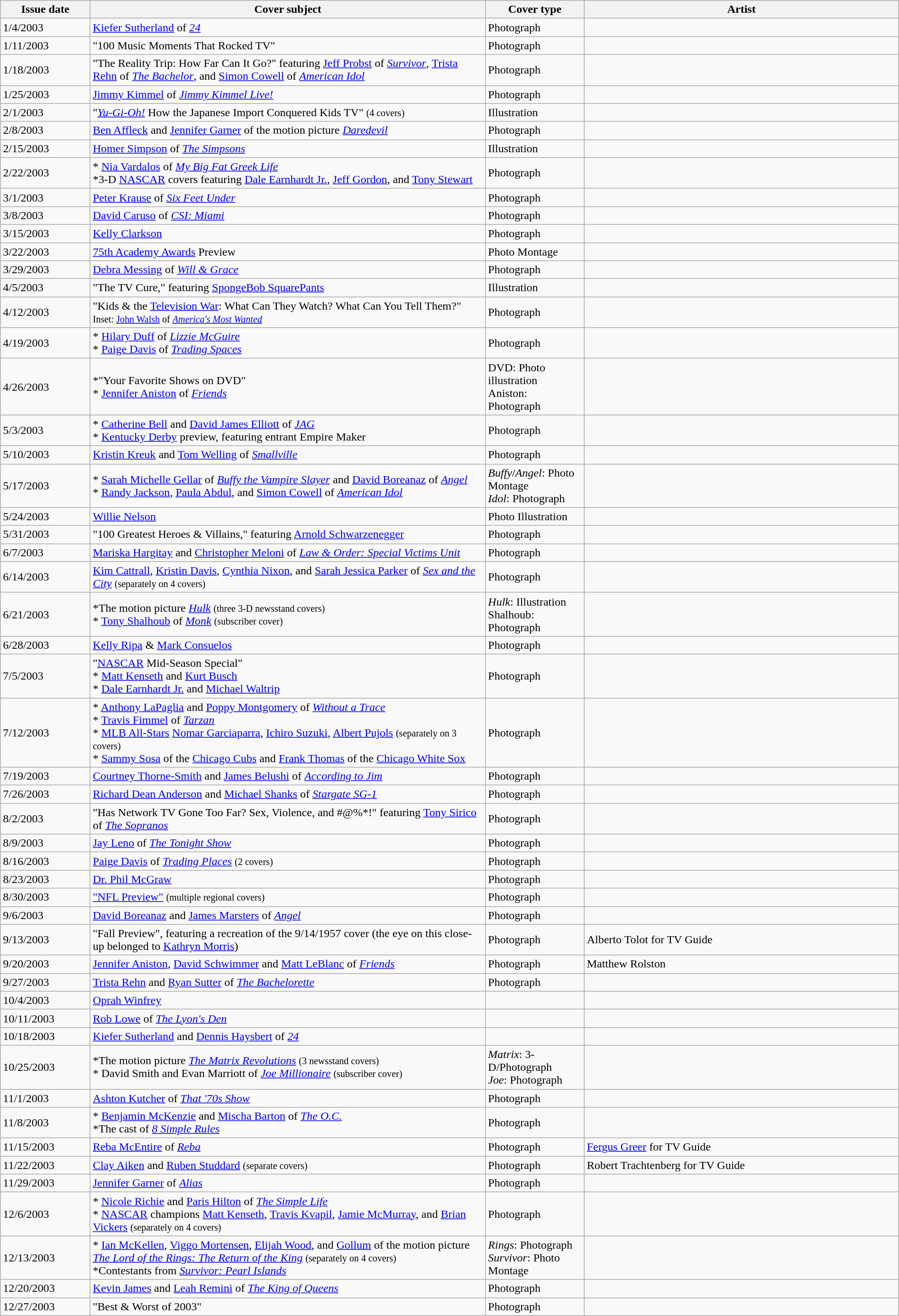<table class="wikitable sortable"  style="width:100%;">
<tr>
<th style="width:10%;">Issue date</th>
<th style="width:44%;">Cover subject</th>
<th style="width:11%;">Cover type</th>
<th style="width:35%;">Artist</th>
</tr>
<tr>
<td>1/4/2003</td>
<td><a href='#'>Kiefer Sutherland</a> of <em><a href='#'>24</a></em></td>
<td>Photograph</td>
<td></td>
</tr>
<tr>
<td>1/11/2003</td>
<td>"100 Music Moments That Rocked TV"</td>
<td>Photograph</td>
<td></td>
</tr>
<tr>
<td>1/18/2003</td>
<td>"The Reality Trip: How Far Can It Go?" featuring <a href='#'>Jeff Probst</a> of <em><a href='#'>Survivor</a></em>, <a href='#'>Trista Rehn</a> of <em><a href='#'>The Bachelor</a></em>, and <a href='#'>Simon Cowell</a> of <em><a href='#'>American Idol</a></em></td>
<td>Photograph</td>
<td></td>
</tr>
<tr>
<td>1/25/2003</td>
<td><a href='#'>Jimmy Kimmel</a> of <em><a href='#'>Jimmy Kimmel Live!</a></em></td>
<td>Photograph</td>
<td></td>
</tr>
<tr>
<td>2/1/2003</td>
<td>"<em><a href='#'>Yu-Gi-Oh!</a></em> How the Japanese Import Conquered Kids TV" <small>(4 covers)</small></td>
<td>Illustration</td>
<td></td>
</tr>
<tr>
<td>2/8/2003</td>
<td><a href='#'>Ben Affleck</a> and <a href='#'>Jennifer Garner</a> of the motion picture <em><a href='#'>Daredevil</a></em></td>
<td>Photograph</td>
<td></td>
</tr>
<tr>
<td>2/15/2003</td>
<td><a href='#'>Homer Simpson</a> of <em><a href='#'>The Simpsons</a></em></td>
<td>Illustration</td>
<td></td>
</tr>
<tr>
<td>2/22/2003</td>
<td>* <a href='#'>Nia Vardalos</a> of <em><a href='#'>My Big Fat Greek Life</a></em><br>*3-D <a href='#'>NASCAR</a> covers featuring <a href='#'>Dale Earnhardt Jr.</a>, <a href='#'>Jeff Gordon</a>, and <a href='#'>Tony Stewart</a></td>
<td>Photograph</td>
<td></td>
</tr>
<tr>
<td>3/1/2003</td>
<td><a href='#'>Peter Krause</a> of <em><a href='#'>Six Feet Under</a></em></td>
<td>Photograph</td>
<td></td>
</tr>
<tr>
<td>3/8/2003</td>
<td><a href='#'>David Caruso</a> of <em><a href='#'>CSI: Miami</a></em></td>
<td>Photograph</td>
<td></td>
</tr>
<tr>
<td>3/15/2003</td>
<td><a href='#'>Kelly Clarkson</a></td>
<td>Photograph</td>
<td></td>
</tr>
<tr>
<td>3/22/2003</td>
<td><a href='#'>75th Academy Awards</a> Preview</td>
<td>Photo Montage</td>
<td></td>
</tr>
<tr>
<td>3/29/2003</td>
<td><a href='#'>Debra Messing</a> of <em><a href='#'>Will & Grace</a></em></td>
<td>Photograph</td>
<td></td>
</tr>
<tr>
<td>4/5/2003</td>
<td>"The TV Cure," featuring <a href='#'>SpongeBob SquarePants</a></td>
<td>Illustration</td>
<td></td>
</tr>
<tr>
<td>4/12/2003</td>
<td>"Kids & the <a href='#'>Television War</a>: What Can They Watch? What Can You Tell Them?"<br><small>Inset: <a href='#'>John Walsh</a> of <em><a href='#'>America's Most Wanted</a></em></small></td>
<td>Photograph</td>
<td></td>
</tr>
<tr>
<td>4/19/2003</td>
<td>* <a href='#'>Hilary Duff</a> of <em><a href='#'>Lizzie McGuire</a></em><br>* <a href='#'>Paige Davis</a> of <em><a href='#'>Trading Spaces</a></em></td>
<td>Photograph</td>
<td></td>
</tr>
<tr>
<td>4/26/2003</td>
<td>*"Your Favorite Shows on DVD"<br>* <a href='#'>Jennifer Aniston</a> of <em><a href='#'>Friends</a></em></td>
<td>DVD: Photo illustration<br>Aniston: Photograph</td>
<td></td>
</tr>
<tr>
<td>5/3/2003</td>
<td>* <a href='#'>Catherine Bell</a> and <a href='#'>David James Elliott</a> of <em><a href='#'>JAG</a></em><br>* <a href='#'>Kentucky Derby</a> preview, featuring entrant Empire Maker</td>
<td>Photograph</td>
<td></td>
</tr>
<tr>
<td>5/10/2003</td>
<td><a href='#'>Kristin Kreuk</a> and <a href='#'>Tom Welling</a> of <em><a href='#'>Smallville</a></em></td>
<td>Photograph</td>
<td></td>
</tr>
<tr>
<td>5/17/2003</td>
<td>* <a href='#'>Sarah Michelle Gellar</a> of <em><a href='#'>Buffy the Vampire Slayer</a></em> and <a href='#'>David Boreanaz</a> of <em><a href='#'>Angel</a></em><br>* <a href='#'>Randy Jackson</a>, <a href='#'>Paula Abdul</a>, and <a href='#'>Simon Cowell</a> of <em><a href='#'>American Idol</a></em></td>
<td><em>Buffy</em>/<em>Angel</em>: Photo Montage<br><em>Idol</em>: Photograph</td>
<td></td>
</tr>
<tr>
<td>5/24/2003</td>
<td><a href='#'>Willie Nelson</a></td>
<td>Photo Illustration</td>
<td></td>
</tr>
<tr>
<td>5/31/2003</td>
<td>"100 Greatest Heroes & Villains," featuring <a href='#'>Arnold Schwarzenegger</a></td>
<td>Photograph</td>
<td></td>
</tr>
<tr>
<td>6/7/2003</td>
<td><a href='#'>Mariska Hargitay</a> and <a href='#'>Christopher Meloni</a> of <em><a href='#'>Law & Order: Special Victims Unit</a></em></td>
<td>Photograph</td>
<td></td>
</tr>
<tr>
<td>6/14/2003</td>
<td><a href='#'>Kim Cattrall</a>, <a href='#'>Kristin Davis</a>, <a href='#'>Cynthia Nixon</a>, and <a href='#'>Sarah Jessica Parker</a> of <em><a href='#'>Sex and the City</a></em> <small>(separately on 4 covers)</small></td>
<td>Photograph</td>
<td></td>
</tr>
<tr>
<td>6/21/2003</td>
<td>*The motion picture <em><a href='#'>Hulk</a></em> <small>(three 3-D newsstand covers)</small><br>* <a href='#'>Tony Shalhoub</a> of <em><a href='#'>Monk</a></em> <small>(subscriber cover)</small></td>
<td><em>Hulk</em>: Illustration<br>Shalhoub: Photograph</td>
<td></td>
</tr>
<tr>
<td>6/28/2003</td>
<td><a href='#'>Kelly Ripa</a> & <a href='#'>Mark Consuelos</a></td>
<td>Photograph</td>
<td></td>
</tr>
<tr>
<td>7/5/2003</td>
<td>"<a href='#'>NASCAR</a> Mid-Season Special"<br>* <a href='#'>Matt Kenseth</a> and <a href='#'>Kurt Busch</a><br>* <a href='#'>Dale Earnhardt Jr.</a> and <a href='#'>Michael Waltrip</a></td>
<td>Photograph</td>
<td></td>
</tr>
<tr>
<td>7/12/2003</td>
<td>* <a href='#'>Anthony LaPaglia</a> and <a href='#'>Poppy Montgomery</a> of <em><a href='#'>Without a Trace</a></em><br>* <a href='#'>Travis Fimmel</a> of <em><a href='#'>Tarzan</a></em><br>* <a href='#'>MLB All-Stars</a> <a href='#'>Nomar Garciaparra</a>, <a href='#'>Ichiro Suzuki</a>, <a href='#'>Albert Pujols</a> <small>(separately on 3 covers)</small><br>* <a href='#'>Sammy Sosa</a> of the <a href='#'>Chicago Cubs</a> and <a href='#'>Frank Thomas</a> of the <a href='#'>Chicago White Sox</a></td>
<td>Photograph</td>
<td></td>
</tr>
<tr>
<td>7/19/2003</td>
<td><a href='#'>Courtney Thorne-Smith</a> and <a href='#'>James Belushi</a> of <em><a href='#'>According to Jim</a></em></td>
<td>Photograph</td>
<td></td>
</tr>
<tr>
<td>7/26/2003</td>
<td><a href='#'>Richard Dean Anderson</a> and <a href='#'>Michael Shanks</a> of <em><a href='#'>Stargate SG-1</a></em></td>
<td>Photograph</td>
<td></td>
</tr>
<tr>
<td>8/2/2003</td>
<td>"Has Network TV Gone Too Far? Sex, Violence, and #@%*!" featuring <a href='#'>Tony Sirico</a> of <em><a href='#'>The Sopranos</a></em></td>
<td>Photograph</td>
<td></td>
</tr>
<tr>
<td>8/9/2003</td>
<td><a href='#'>Jay Leno</a> of <em><a href='#'>The Tonight Show</a></em></td>
<td>Photograph</td>
<td></td>
</tr>
<tr>
<td>8/16/2003</td>
<td><a href='#'>Paige Davis</a> of <em><a href='#'>Trading Places</a></em> <small>(2 covers)</small></td>
<td>Photograph</td>
<td></td>
</tr>
<tr>
<td>8/23/2003</td>
<td><a href='#'>Dr. Phil McGraw</a></td>
<td>Photograph</td>
<td></td>
</tr>
<tr>
<td>8/30/2003</td>
<td><a href='#'>"NFL Preview"</a> <small>(multiple regional covers)</small></td>
<td>Photograph</td>
<td></td>
</tr>
<tr>
<td>9/6/2003</td>
<td><a href='#'>David Boreanaz</a> and <a href='#'>James Marsters</a> of <em><a href='#'>Angel</a></em></td>
<td>Photograph</td>
<td></td>
</tr>
<tr>
<td>9/13/2003</td>
<td>"Fall Preview", featuring a recreation of the 9/14/1957 cover (the eye on this close-up belonged to <a href='#'>Kathryn Morris</a>)</td>
<td>Photograph</td>
<td>Alberto Tolot for TV Guide</td>
</tr>
<tr>
<td>9/20/2003</td>
<td><a href='#'>Jennifer Aniston</a>, <a href='#'>David Schwimmer</a> and <a href='#'>Matt LeBlanc</a> of <em><a href='#'>Friends</a></em></td>
<td>Photograph</td>
<td>Matthew Rolston</td>
</tr>
<tr>
<td>9/27/2003</td>
<td><a href='#'>Trista Rehn</a> and <a href='#'>Ryan Sutter</a> of <em><a href='#'>The Bachelorette</a></em></td>
<td>Photograph</td>
<td></td>
</tr>
<tr>
<td>10/4/2003</td>
<td><a href='#'>Oprah Winfrey</a></td>
<td></td>
<td></td>
</tr>
<tr>
<td>10/11/2003</td>
<td><a href='#'>Rob Lowe</a> of <em><a href='#'>The Lyon's Den</a></em></td>
<td></td>
<td></td>
</tr>
<tr>
<td>10/18/2003</td>
<td><a href='#'>Kiefer Sutherland</a> and <a href='#'>Dennis Haysbert</a> of <em><a href='#'>24</a></em></td>
<td></td>
<td></td>
</tr>
<tr>
<td>10/25/2003</td>
<td>*The motion picture <em><a href='#'>The Matrix Revolutions</a></em> <small>(3 newsstand covers)</small><br>* David Smith and Evan Marriott of <em><a href='#'>Joe Millionaire</a></em> <small>(subscriber cover)</small></td>
<td><em>Matrix</em>: 3-D/Photograph<br><em>Joe</em>: Photograph</td>
<td></td>
</tr>
<tr>
<td>11/1/2003</td>
<td><a href='#'>Ashton Kutcher</a> of <em><a href='#'>That '70s Show</a></em></td>
<td>Photograph</td>
<td></td>
</tr>
<tr>
<td>11/8/2003</td>
<td>* <a href='#'>Benjamin McKenzie</a> and <a href='#'>Mischa Barton</a> of <em><a href='#'>The O.C.</a></em><br>*The cast of <em><a href='#'>8 Simple Rules</a></em></td>
<td>Photograph</td>
<td></td>
</tr>
<tr>
<td>11/15/2003</td>
<td><a href='#'>Reba McEntire</a> of <em><a href='#'>Reba</a></em></td>
<td>Photograph</td>
<td><a href='#'>Fergus Greer</a> for TV Guide</td>
</tr>
<tr>
<td>11/22/2003</td>
<td><a href='#'>Clay Aiken</a> and <a href='#'>Ruben Studdard</a> <small>(separate covers)</small></td>
<td>Photograph</td>
<td>Robert Trachtenberg for TV Guide</td>
</tr>
<tr>
<td>11/29/2003</td>
<td><a href='#'>Jennifer Garner</a> of <em><a href='#'>Alias</a></em></td>
<td>Photograph</td>
<td></td>
</tr>
<tr>
<td>12/6/2003</td>
<td>* <a href='#'>Nicole Richie</a> and <a href='#'>Paris Hilton</a> of <em><a href='#'>The Simple Life</a></em><br>* <a href='#'>NASCAR</a> champions <a href='#'>Matt Kenseth</a>, <a href='#'>Travis Kvapil</a>, <a href='#'>Jamie McMurray</a>, and <a href='#'>Brian Vickers</a> <small>(separately on 4 covers)</small></td>
<td>Photograph</td>
<td></td>
</tr>
<tr>
<td>12/13/2003</td>
<td>* <a href='#'>Ian McKellen</a>, <a href='#'>Viggo Mortensen</a>, <a href='#'>Elijah Wood</a>, and <a href='#'>Gollum</a> of the motion picture <em><a href='#'>The Lord of the Rings: The Return of the King</a></em> <small>(separately on 4 covers)</small><br>*Contestants from <em><a href='#'>Survivor: Pearl Islands</a></em></td>
<td><em>Rings</em>: Photograph<br><em>Survivor</em>: Photo Montage</td>
<td></td>
</tr>
<tr>
<td>12/20/2003</td>
<td><a href='#'>Kevin James</a> and <a href='#'>Leah Remini</a> of <em><a href='#'>The King of Queens</a></em></td>
<td>Photograph</td>
<td></td>
</tr>
<tr>
<td>12/27/2003</td>
<td>"Best & Worst of 2003"</td>
<td>Photograph</td>
<td></td>
</tr>
</table>
